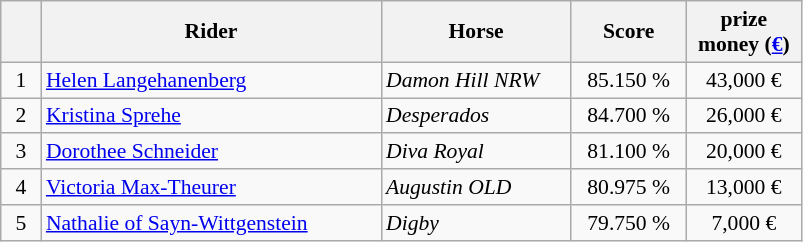<table class="wikitable" style="font-size: 90%">
<tr>
<th width=20></th>
<th width=220>Rider</th>
<th width=120>Horse</th>
<th width=70>Score</th>
<th width=70>prize<br>money (<a href='#'>€</a>)</th>
</tr>
<tr>
<td align=center>1</td>
<td> <a href='#'>Helen Langehanenberg</a></td>
<td><em>Damon Hill NRW</em></td>
<td align=center>85.150 %</td>
<td align=center>43,000 €</td>
</tr>
<tr>
<td align=center>2</td>
<td> <a href='#'>Kristina Sprehe</a></td>
<td><em>Desperados</em></td>
<td align=center>84.700 %</td>
<td align=center>26,000 €</td>
</tr>
<tr>
<td align=center>3</td>
<td> <a href='#'>Dorothee Schneider</a></td>
<td><em>Diva Royal</em></td>
<td align=center>81.100 %</td>
<td align=center>20,000 €</td>
</tr>
<tr>
<td align=center>4</td>
<td> <a href='#'>Victoria Max-Theurer</a></td>
<td><em>Augustin OLD</em></td>
<td align=center>80.975 %</td>
<td align=center>13,000 €</td>
</tr>
<tr>
<td align=center>5</td>
<td> <a href='#'>Nathalie of Sayn-Wittgenstein</a></td>
<td><em>Digby</em></td>
<td align=center>79.750 %</td>
<td align=center>7,000 €</td>
</tr>
</table>
